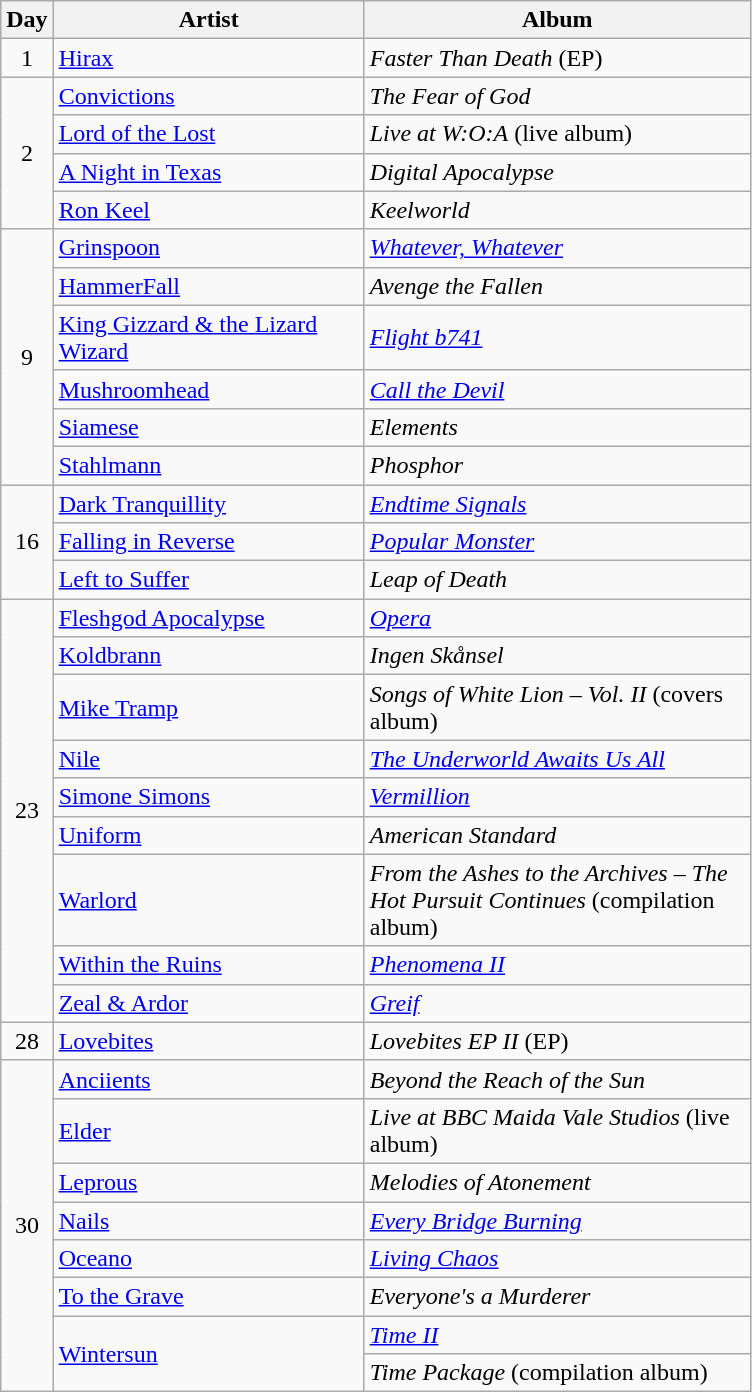<table class="wikitable" id="table_August">
<tr>
<th style="width:20px;">Day</th>
<th style="width:200px;">Artist</th>
<th style="width:250px;">Album</th>
</tr>
<tr>
<td style="text-align:center;" rowspan="1">1</td>
<td><a href='#'>Hirax</a></td>
<td><em>Faster Than Death</em> (EP)</td>
</tr>
<tr>
<td style="text-align:center;" rowspan="4">2</td>
<td><a href='#'>Convictions</a></td>
<td><em>The Fear of God</em></td>
</tr>
<tr>
<td><a href='#'>Lord of the Lost</a></td>
<td><em>Live at W:O:A</em> (live album)</td>
</tr>
<tr>
<td><a href='#'>A Night in Texas</a></td>
<td><em>Digital Apocalypse</em></td>
</tr>
<tr>
<td><a href='#'>Ron Keel</a></td>
<td><em>Keelworld</em></td>
</tr>
<tr>
<td style="text-align:center;" rowspan="6">9</td>
<td><a href='#'>Grinspoon</a></td>
<td><em><a href='#'>Whatever, Whatever</a></em></td>
</tr>
<tr>
<td><a href='#'>HammerFall</a></td>
<td><em>Avenge the Fallen</em></td>
</tr>
<tr>
<td><a href='#'>King Gizzard & the Lizard Wizard</a></td>
<td><em><a href='#'>Flight b741</a></em></td>
</tr>
<tr>
<td><a href='#'>Mushroomhead</a></td>
<td><em><a href='#'>Call the Devil</a></em></td>
</tr>
<tr>
<td><a href='#'>Siamese</a></td>
<td><em>Elements</em></td>
</tr>
<tr>
<td><a href='#'>Stahlmann</a></td>
<td><em>Phosphor</em></td>
</tr>
<tr>
<td style="text-align:center;" rowspan="3">16</td>
<td><a href='#'>Dark Tranquillity</a></td>
<td><em><a href='#'>Endtime Signals</a></em></td>
</tr>
<tr>
<td><a href='#'>Falling in Reverse</a></td>
<td><em><a href='#'>Popular Monster</a></em></td>
</tr>
<tr>
<td><a href='#'>Left to Suffer</a></td>
<td><em>Leap of Death</em></td>
</tr>
<tr>
<td style="text-align:center;" rowspan="9">23</td>
<td><a href='#'>Fleshgod Apocalypse</a></td>
<td><em><a href='#'>Opera</a></em></td>
</tr>
<tr>
<td><a href='#'>Koldbrann</a></td>
<td><em>Ingen Skånsel</em></td>
</tr>
<tr>
<td><a href='#'>Mike Tramp</a></td>
<td><em>Songs of White Lion – Vol. II</em> (covers album)</td>
</tr>
<tr>
<td><a href='#'>Nile</a></td>
<td><em><a href='#'>The Underworld Awaits Us All</a></em></td>
</tr>
<tr>
<td><a href='#'>Simone Simons</a></td>
<td><em><a href='#'>Vermillion</a></em></td>
</tr>
<tr>
<td><a href='#'>Uniform</a></td>
<td><em>American Standard</em></td>
</tr>
<tr>
<td><a href='#'>Warlord</a></td>
<td><em>From the Ashes to the Archives – The Hot Pursuit Continues</em> (compilation album)</td>
</tr>
<tr>
<td><a href='#'>Within the Ruins</a></td>
<td><em><a href='#'>Phenomena II</a></em></td>
</tr>
<tr>
<td><a href='#'>Zeal & Ardor</a></td>
<td><em><a href='#'>Greif</a></em></td>
</tr>
<tr>
<td style="text-align:center;" rowspan="1">28</td>
<td><a href='#'>Lovebites</a></td>
<td><em>Lovebites EP II</em> (EP)</td>
</tr>
<tr>
<td style="text-align:center;" rowspan="8">30</td>
<td><a href='#'>Anciients</a></td>
<td><em>Beyond the Reach of the Sun</em></td>
</tr>
<tr>
<td><a href='#'>Elder</a></td>
<td><em>Live at BBC Maida Vale Studios</em> (live album)</td>
</tr>
<tr>
<td><a href='#'>Leprous</a></td>
<td><em>Melodies of Atonement</em></td>
</tr>
<tr>
<td><a href='#'>Nails</a></td>
<td><em><a href='#'>Every Bridge Burning</a></em></td>
</tr>
<tr>
<td><a href='#'>Oceano</a></td>
<td><em><a href='#'>Living Chaos</a></em></td>
</tr>
<tr>
<td><a href='#'>To the Grave</a></td>
<td><em>Everyone's a Murderer</em></td>
</tr>
<tr>
<td rowspan="2"><a href='#'>Wintersun</a></td>
<td><em><a href='#'>Time II</a></em></td>
</tr>
<tr>
<td><em>Time Package</em> (compilation album)</td>
</tr>
</table>
